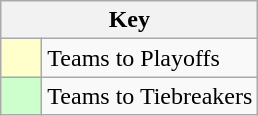<table class="wikitable" style="text-align: center;">
<tr>
<th colspan=2>Key</th>
</tr>
<tr>
<td style="background:#ffc; width:20px;"></td>
<td align=left>Teams to Playoffs</td>
</tr>
<tr>
<td style="background:#ccffcc; width:20px;"></td>
<td align=left>Teams to Tiebreakers</td>
</tr>
</table>
